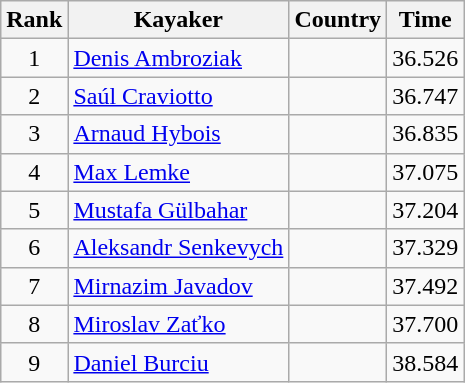<table class="wikitable" style="text-align:center">
<tr>
<th>Rank</th>
<th>Kayaker</th>
<th>Country</th>
<th>Time</th>
</tr>
<tr>
<td>1</td>
<td align="left"><a href='#'>Denis Ambroziak</a></td>
<td align="left"></td>
<td>36.526</td>
</tr>
<tr>
<td>2</td>
<td align="left"><a href='#'>Saúl Craviotto</a></td>
<td align="left"></td>
<td>36.747</td>
</tr>
<tr>
<td>3</td>
<td align="left"><a href='#'>Arnaud Hybois</a></td>
<td align="left"></td>
<td>36.835</td>
</tr>
<tr>
<td>4</td>
<td align="left"><a href='#'>Max Lemke</a></td>
<td align="left"></td>
<td>37.075</td>
</tr>
<tr>
<td>5</td>
<td align="left"><a href='#'>Mustafa Gülbahar</a></td>
<td align="left"></td>
<td>37.204</td>
</tr>
<tr>
<td>6</td>
<td align="left"><a href='#'>Aleksandr Senkevych</a></td>
<td align="left"></td>
<td>37.329</td>
</tr>
<tr>
<td>7</td>
<td align="left"><a href='#'>Mirnazim Javadov</a></td>
<td align="left"></td>
<td>37.492</td>
</tr>
<tr>
<td>8</td>
<td align="left"><a href='#'>Miroslav Zaťko</a></td>
<td align="left"></td>
<td>37.700</td>
</tr>
<tr>
<td>9</td>
<td align="left"><a href='#'>Daniel Burciu</a></td>
<td align="left"></td>
<td>38.584</td>
</tr>
</table>
